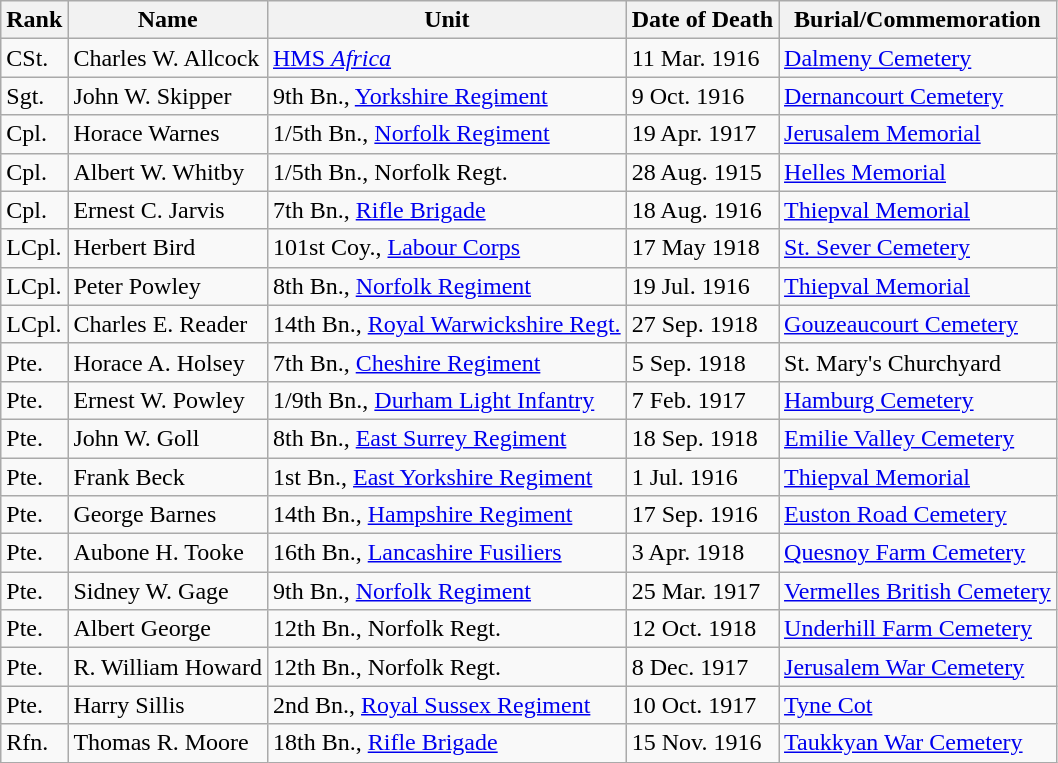<table class="wikitable">
<tr>
<th>Rank</th>
<th>Name</th>
<th>Unit</th>
<th>Date of Death</th>
<th>Burial/Commemoration</th>
</tr>
<tr>
<td>CSt.</td>
<td>Charles W. Allcock</td>
<td><a href='#'>HMS <em>Africa</em></a></td>
<td>11 Mar. 1916</td>
<td><a href='#'>Dalmeny Cemetery</a></td>
</tr>
<tr>
<td>Sgt.</td>
<td>John W. Skipper</td>
<td>9th Bn., <a href='#'>Yorkshire Regiment</a></td>
<td>9 Oct. 1916</td>
<td><a href='#'>Dernancourt Cemetery</a></td>
</tr>
<tr>
<td>Cpl.</td>
<td>Horace Warnes</td>
<td>1/5th Bn., <a href='#'>Norfolk Regiment</a></td>
<td>19 Apr. 1917</td>
<td><a href='#'>Jerusalem Memorial</a></td>
</tr>
<tr>
<td>Cpl.</td>
<td>Albert W. Whitby</td>
<td>1/5th Bn., Norfolk Regt.</td>
<td>28 Aug. 1915</td>
<td><a href='#'>Helles Memorial</a></td>
</tr>
<tr>
<td>Cpl.</td>
<td>Ernest C. Jarvis</td>
<td>7th Bn., <a href='#'>Rifle Brigade</a></td>
<td>18 Aug. 1916</td>
<td><a href='#'>Thiepval Memorial</a></td>
</tr>
<tr>
<td>LCpl.</td>
<td>Herbert Bird</td>
<td>101st Coy., <a href='#'>Labour Corps</a></td>
<td>17 May 1918</td>
<td><a href='#'>St. Sever Cemetery</a></td>
</tr>
<tr>
<td>LCpl.</td>
<td>Peter Powley</td>
<td>8th Bn., <a href='#'>Norfolk Regiment</a></td>
<td>19 Jul. 1916</td>
<td><a href='#'>Thiepval Memorial</a></td>
</tr>
<tr>
<td>LCpl.</td>
<td>Charles E. Reader</td>
<td>14th Bn., <a href='#'>Royal Warwickshire Regt.</a></td>
<td>27 Sep. 1918</td>
<td><a href='#'>Gouzeaucourt Cemetery</a></td>
</tr>
<tr>
<td>Pte.</td>
<td>Horace A. Holsey</td>
<td>7th Bn., <a href='#'>Cheshire Regiment</a></td>
<td>5 Sep. 1918</td>
<td>St. Mary's Churchyard</td>
</tr>
<tr>
<td>Pte.</td>
<td>Ernest W. Powley</td>
<td>1/9th Bn., <a href='#'>Durham Light Infantry</a></td>
<td>7 Feb. 1917</td>
<td><a href='#'>Hamburg Cemetery</a></td>
</tr>
<tr>
<td>Pte.</td>
<td>John W. Goll</td>
<td>8th Bn., <a href='#'>East Surrey Regiment</a></td>
<td>18 Sep. 1918</td>
<td><a href='#'>Emilie Valley Cemetery</a></td>
</tr>
<tr>
<td>Pte.</td>
<td>Frank Beck</td>
<td>1st Bn., <a href='#'>East Yorkshire Regiment</a></td>
<td>1 Jul. 1916</td>
<td><a href='#'>Thiepval Memorial</a></td>
</tr>
<tr>
<td>Pte.</td>
<td>George Barnes</td>
<td>14th Bn., <a href='#'>Hampshire Regiment</a></td>
<td>17 Sep. 1916</td>
<td><a href='#'>Euston Road Cemetery</a></td>
</tr>
<tr>
<td>Pte.</td>
<td>Aubone H. Tooke</td>
<td>16th Bn., <a href='#'>Lancashire Fusiliers</a></td>
<td>3 Apr. 1918</td>
<td><a href='#'>Quesnoy Farm Cemetery</a></td>
</tr>
<tr>
<td>Pte.</td>
<td>Sidney W. Gage</td>
<td>9th Bn., <a href='#'>Norfolk Regiment</a></td>
<td>25 Mar. 1917</td>
<td><a href='#'>Vermelles British Cemetery</a></td>
</tr>
<tr>
<td>Pte.</td>
<td>Albert George</td>
<td>12th Bn., Norfolk Regt.</td>
<td>12 Oct. 1918</td>
<td><a href='#'>Underhill Farm Cemetery</a></td>
</tr>
<tr>
<td>Pte.</td>
<td>R. William Howard</td>
<td>12th Bn., Norfolk Regt.</td>
<td>8 Dec. 1917</td>
<td><a href='#'>Jerusalem War Cemetery</a></td>
</tr>
<tr>
<td>Pte.</td>
<td>Harry Sillis</td>
<td>2nd Bn., <a href='#'>Royal Sussex Regiment</a></td>
<td>10 Oct. 1917</td>
<td><a href='#'>Tyne Cot</a></td>
</tr>
<tr>
<td>Rfn.</td>
<td>Thomas R. Moore</td>
<td>18th Bn., <a href='#'>Rifle Brigade</a></td>
<td>15 Nov. 1916</td>
<td><a href='#'>Taukkyan War Cemetery</a></td>
</tr>
</table>
